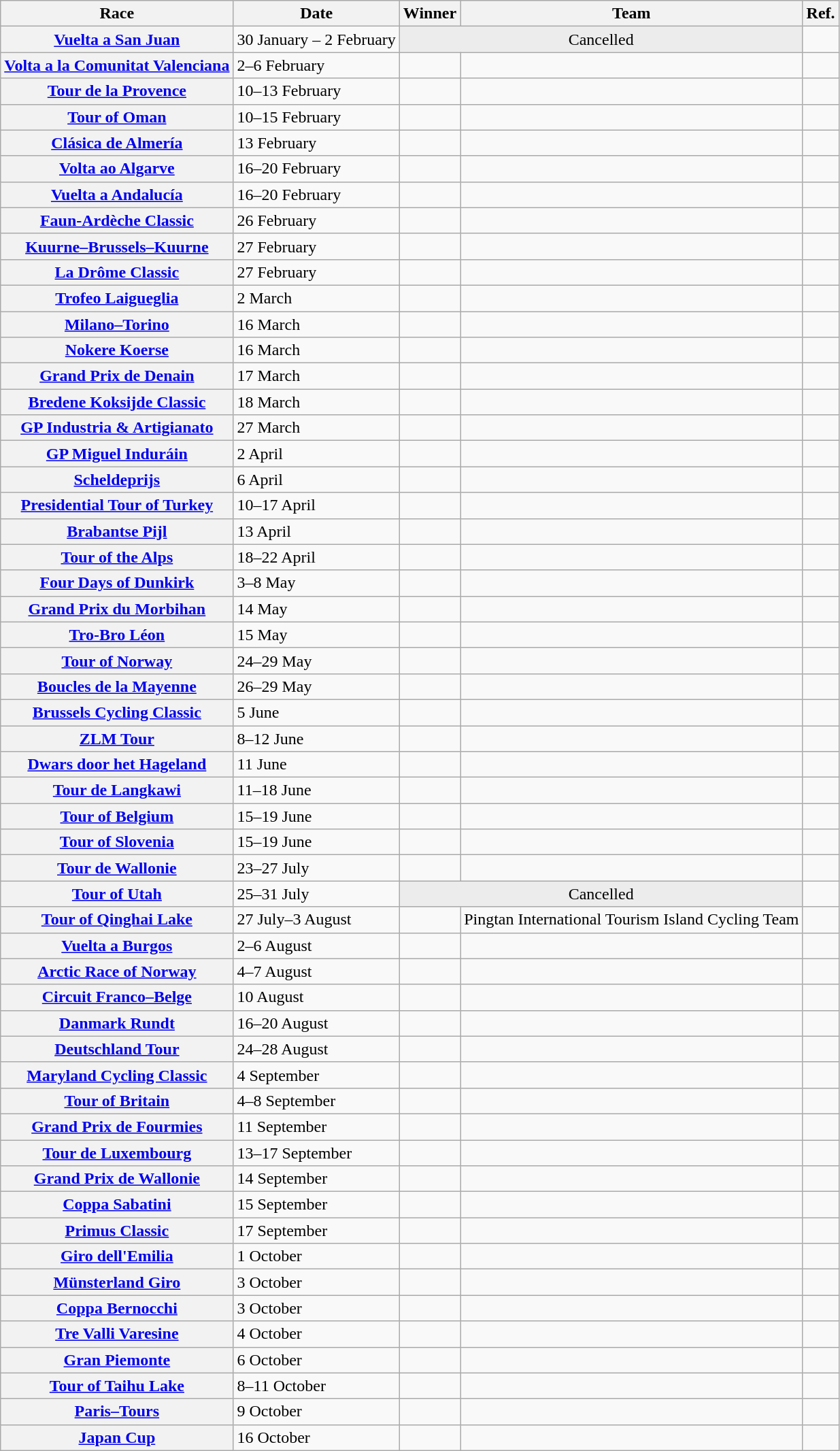<table class="wikitable plainrowheaders">
<tr>
<th scope="col">Race</th>
<th scope="col">Date</th>
<th scope="col">Winner</th>
<th scope="col">Team</th>
<th scope="col">Ref.</th>
</tr>
<tr>
<th scope="row"> <a href='#'>Vuelta a San Juan</a></th>
<td>30 January – 2 February</td>
<td bgcolor="#ececec" colspan="2" align="center"><span>Cancelled</span></td>
<td align="center"></td>
</tr>
<tr>
<th scope="row"> <a href='#'>Volta a la Comunitat Valenciana</a></th>
<td>2–6 February</td>
<td></td>
<td></td>
<td align="center"></td>
</tr>
<tr>
<th scope="row"> <a href='#'>Tour de la Provence</a></th>
<td>10–13 February</td>
<td></td>
<td></td>
<td align="center"></td>
</tr>
<tr>
<th scope="row"> <a href='#'>Tour of Oman</a></th>
<td>10–15 February</td>
<td></td>
<td></td>
<td align="center"></td>
</tr>
<tr>
<th scope="row"> <a href='#'>Clásica de Almería</a></th>
<td>13 February</td>
<td></td>
<td></td>
<td align="center"></td>
</tr>
<tr>
<th scope="row"> <a href='#'>Volta ao Algarve</a></th>
<td>16–20 February</td>
<td></td>
<td></td>
<td align="center"></td>
</tr>
<tr>
<th scope="row"> <a href='#'>Vuelta a Andalucía</a></th>
<td>16–20 February</td>
<td></td>
<td></td>
<td align="center"></td>
</tr>
<tr>
<th scope="row"> <a href='#'>Faun-Ardèche Classic</a></th>
<td>26 February</td>
<td></td>
<td></td>
<td align="center"></td>
</tr>
<tr>
<th scope="row"> <a href='#'>Kuurne–Brussels–Kuurne</a></th>
<td>27 February</td>
<td></td>
<td></td>
<td align="center"></td>
</tr>
<tr>
<th scope="row"> <a href='#'>La Drôme Classic</a></th>
<td>27 February</td>
<td></td>
<td></td>
<td align="center"></td>
</tr>
<tr>
<th scope="row"> <a href='#'>Trofeo Laigueglia</a></th>
<td>2 March</td>
<td></td>
<td></td>
<td align="center"></td>
</tr>
<tr>
<th scope="row"> <a href='#'>Milano–Torino</a></th>
<td>16 March</td>
<td></td>
<td></td>
<td align="center"></td>
</tr>
<tr>
<th scope="row"> <a href='#'>Nokere Koerse</a></th>
<td>16 March</td>
<td></td>
<td></td>
<td align="center"></td>
</tr>
<tr>
<th scope="row"> <a href='#'>Grand Prix de Denain</a></th>
<td>17 March</td>
<td></td>
<td></td>
<td align="center"></td>
</tr>
<tr>
<th scope="row"> <a href='#'>Bredene Koksijde Classic</a></th>
<td>18 March</td>
<td></td>
<td></td>
<td align="center"></td>
</tr>
<tr>
<th scope="row"> <a href='#'>GP Industria & Artigianato</a></th>
<td>27 March</td>
<td></td>
<td></td>
<td align="center"></td>
</tr>
<tr>
<th scope="row"> <a href='#'>GP Miguel Induráin</a></th>
<td>2 April</td>
<td></td>
<td></td>
<td align="center"></td>
</tr>
<tr>
<th scope="row"> <a href='#'>Scheldeprijs</a></th>
<td>6 April</td>
<td></td>
<td></td>
<td align="center"></td>
</tr>
<tr>
<th scope="row"> <a href='#'>Presidential Tour of Turkey</a></th>
<td>10–17 April</td>
<td></td>
<td></td>
<td align="center"></td>
</tr>
<tr>
<th scope="row"> <a href='#'>Brabantse Pijl</a></th>
<td>13 April</td>
<td></td>
<td></td>
<td align="center"></td>
</tr>
<tr>
<th scope="row"> <a href='#'>Tour of the Alps</a></th>
<td>18–22 April</td>
<td></td>
<td></td>
<td align="center"></td>
</tr>
<tr>
<th scope="row"> <a href='#'>Four Days of Dunkirk</a></th>
<td>3–8 May</td>
<td></td>
<td></td>
<td align="center"></td>
</tr>
<tr>
<th scope="row"> <a href='#'>Grand Prix du Morbihan</a></th>
<td>14 May</td>
<td></td>
<td></td>
<td align="center"></td>
</tr>
<tr>
<th scope="row"> <a href='#'>Tro-Bro Léon</a></th>
<td>15 May</td>
<td></td>
<td></td>
<td align="center"></td>
</tr>
<tr>
<th scope="row"> <a href='#'>Tour of Norway</a></th>
<td>24–29 May</td>
<td></td>
<td></td>
<td align="center"></td>
</tr>
<tr>
<th scope="row"> <a href='#'>Boucles de la Mayenne</a></th>
<td>26–29 May</td>
<td></td>
<td></td>
<td align="center"></td>
</tr>
<tr>
<th scope="row"> <a href='#'>Brussels Cycling Classic</a></th>
<td>5 June</td>
<td></td>
<td></td>
<td align="center"></td>
</tr>
<tr>
<th scope="row"> <a href='#'>ZLM Tour</a></th>
<td>8–12 June</td>
<td></td>
<td></td>
<td align="center"></td>
</tr>
<tr>
<th scope="row"> <a href='#'>Dwars door het Hageland</a></th>
<td>11 June</td>
<td></td>
<td></td>
<td align="center"></td>
</tr>
<tr>
<th scope="row"> <a href='#'>Tour de Langkawi</a></th>
<td>11–18 June</td>
<td></td>
<td></td>
<td align="center"></td>
</tr>
<tr>
<th scope="row"> <a href='#'>Tour of Belgium</a></th>
<td>15–19 June</td>
<td></td>
<td></td>
<td align="center"></td>
</tr>
<tr>
<th scope="row"> <a href='#'>Tour of Slovenia</a></th>
<td>15–19 June</td>
<td></td>
<td></td>
<td align="center"></td>
</tr>
<tr>
<th scope="row"> <a href='#'>Tour de Wallonie</a></th>
<td>23–27 July</td>
<td></td>
<td></td>
<td align="center"></td>
</tr>
<tr>
<th scope="row"> <a href='#'>Tour of Utah</a></th>
<td>25–31 July</td>
<td bgcolor="#ececec" colspan="2" align="center"><span>Cancelled</span></td>
<td align="center"></td>
</tr>
<tr>
<th scope="row"> <a href='#'>Tour of Qinghai Lake</a></th>
<td>27 July–3 August</td>
<td></td>
<td>Pingtan International Tourism Island Cycling Team</td>
<td align="center"></td>
</tr>
<tr>
<th scope="row"> <a href='#'>Vuelta a Burgos</a></th>
<td>2–6 August</td>
<td></td>
<td></td>
<td align="center"></td>
</tr>
<tr>
<th scope="row"> <a href='#'>Arctic Race of Norway</a></th>
<td>4–7 August</td>
<td></td>
<td></td>
<td align="center"></td>
</tr>
<tr>
<th scope="row"> <a href='#'>Circuit Franco–Belge</a></th>
<td>10 August</td>
<td></td>
<td></td>
<td align="center"></td>
</tr>
<tr>
<th scope="row"> <a href='#'>Danmark Rundt</a></th>
<td>16–20 August</td>
<td></td>
<td></td>
<td align="center"></td>
</tr>
<tr>
<th scope="row"> <a href='#'>Deutschland Tour</a></th>
<td>24–28 August</td>
<td></td>
<td></td>
<td align="center"></td>
</tr>
<tr>
<th scope="row"> <a href='#'>Maryland Cycling Classic</a></th>
<td>4 September</td>
<td></td>
<td></td>
<td align="center"></td>
</tr>
<tr>
<th scope="row"> <a href='#'>Tour of Britain</a></th>
<td>4–8 September</td>
<td></td>
<td></td>
<td align="center"></td>
</tr>
<tr>
<th scope="row"> <a href='#'>Grand Prix de Fourmies</a></th>
<td>11 September</td>
<td></td>
<td></td>
<td align="center"></td>
</tr>
<tr>
<th scope="row"> <a href='#'>Tour de Luxembourg</a></th>
<td>13–17 September</td>
<td></td>
<td></td>
<td align="center"></td>
</tr>
<tr>
<th scope="row"> <a href='#'>Grand Prix de Wallonie</a></th>
<td>14 September</td>
<td></td>
<td></td>
<td align="center"></td>
</tr>
<tr>
<th scope="row"> <a href='#'>Coppa Sabatini</a></th>
<td>15 September</td>
<td></td>
<td></td>
<td align="center"></td>
</tr>
<tr>
<th scope="row"> <a href='#'>Primus Classic</a></th>
<td>17 September</td>
<td></td>
<td></td>
<td align="center"></td>
</tr>
<tr>
<th scope="row"> <a href='#'>Giro dell'Emilia</a></th>
<td>1 October</td>
<td></td>
<td></td>
<td align="center"></td>
</tr>
<tr>
<th scope="row"> <a href='#'>Münsterland Giro</a></th>
<td>3 October</td>
<td></td>
<td></td>
<td align="center"></td>
</tr>
<tr>
<th scope="row"> <a href='#'>Coppa Bernocchi</a></th>
<td>3 October</td>
<td></td>
<td></td>
<td align="center"></td>
</tr>
<tr>
<th scope="row"> <a href='#'>Tre Valli Varesine</a></th>
<td>4 October</td>
<td></td>
<td></td>
<td align="center"></td>
</tr>
<tr>
<th scope="row"> <a href='#'>Gran Piemonte</a></th>
<td>6 October</td>
<td></td>
<td></td>
<td align="center"></td>
</tr>
<tr>
<th scope="row"> <a href='#'>Tour of Taihu Lake</a></th>
<td>8–11 October</td>
<td></td>
<td></td>
<td align="center"></td>
</tr>
<tr>
<th scope="row"> <a href='#'>Paris–Tours</a></th>
<td>9 October</td>
<td></td>
<td></td>
<td align="center"></td>
</tr>
<tr>
<th scope="row"> <a href='#'>Japan Cup</a></th>
<td>16 October</td>
<td></td>
<td></td>
<td align="center"></td>
</tr>
</table>
